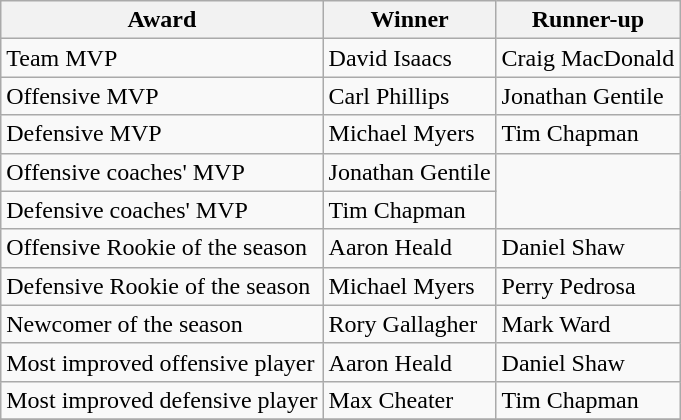<table class="wikitable">
<tr>
<th>Award</th>
<th>Winner</th>
<th>Runner-up</th>
</tr>
<tr>
<td>Team MVP</td>
<td>David Isaacs</td>
<td>Craig MacDonald</td>
</tr>
<tr>
<td>Offensive MVP</td>
<td>Carl Phillips</td>
<td>Jonathan Gentile</td>
</tr>
<tr>
<td>Defensive MVP</td>
<td>Michael Myers</td>
<td>Tim Chapman</td>
</tr>
<tr>
<td>Offensive coaches' MVP</td>
<td>Jonathan Gentile</td>
</tr>
<tr>
<td>Defensive coaches' MVP</td>
<td>Tim Chapman</td>
</tr>
<tr>
<td>Offensive Rookie of the season</td>
<td>Aaron Heald</td>
<td>Daniel Shaw</td>
</tr>
<tr>
<td>Defensive Rookie of the season</td>
<td>Michael Myers</td>
<td>Perry Pedrosa</td>
</tr>
<tr>
<td>Newcomer of the season</td>
<td>Rory Gallagher</td>
<td>Mark Ward</td>
</tr>
<tr>
<td>Most improved offensive player</td>
<td>Aaron Heald</td>
<td>Daniel Shaw</td>
</tr>
<tr>
<td>Most improved defensive player</td>
<td>Max Cheater</td>
<td>Tim Chapman</td>
</tr>
<tr>
</tr>
</table>
